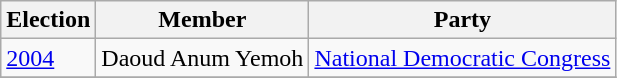<table class="wikitable">
<tr>
<th>Election</th>
<th>Member</th>
<th>Party</th>
</tr>
<tr>
<td><a href='#'>2004</a></td>
<td>Daoud Anum Yemoh</td>
<td><a href='#'>National Democratic Congress</a></td>
</tr>
<tr>
</tr>
</table>
